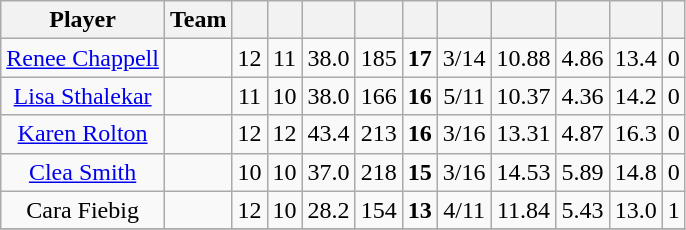<table class="wikitable sortable" style="text-align:center">
<tr>
<th class="unsortable">Player</th>
<th>Team</th>
<th></th>
<th></th>
<th></th>
<th></th>
<th></th>
<th></th>
<th></th>
<th></th>
<th></th>
<th></th>
</tr>
<tr>
<td><a href='#'>Renee Chappell</a></td>
<td style="text-align:left;"></td>
<td>12</td>
<td>11</td>
<td>38.0</td>
<td>185</td>
<td><strong>17</strong></td>
<td>3/14</td>
<td>10.88</td>
<td>4.86</td>
<td>13.4</td>
<td>0</td>
</tr>
<tr>
<td><a href='#'>Lisa Sthalekar</a></td>
<td style="text-align:left;"></td>
<td>11</td>
<td>10</td>
<td>38.0</td>
<td>166</td>
<td><strong>16</strong></td>
<td>5/11</td>
<td>10.37</td>
<td>4.36</td>
<td>14.2</td>
<td>0</td>
</tr>
<tr>
<td><a href='#'>Karen Rolton</a></td>
<td style="text-align:left;"></td>
<td>12</td>
<td>12</td>
<td>43.4</td>
<td>213</td>
<td><strong>16</strong></td>
<td>3/16</td>
<td>13.31</td>
<td>4.87</td>
<td>16.3</td>
<td>0</td>
</tr>
<tr>
<td><a href='#'>Clea Smith</a></td>
<td style="text-align:left;"></td>
<td>10</td>
<td>10</td>
<td>37.0</td>
<td>218</td>
<td><strong>15</strong></td>
<td>3/16</td>
<td>14.53</td>
<td>5.89</td>
<td>14.8</td>
<td>0</td>
</tr>
<tr>
<td>Cara Fiebig</td>
<td style="text-align:left;"></td>
<td>12</td>
<td>10</td>
<td>28.2</td>
<td>154</td>
<td><strong>13</strong></td>
<td>4/11</td>
<td>11.84</td>
<td>5.43</td>
<td>13.0</td>
<td>1</td>
</tr>
<tr>
</tr>
</table>
